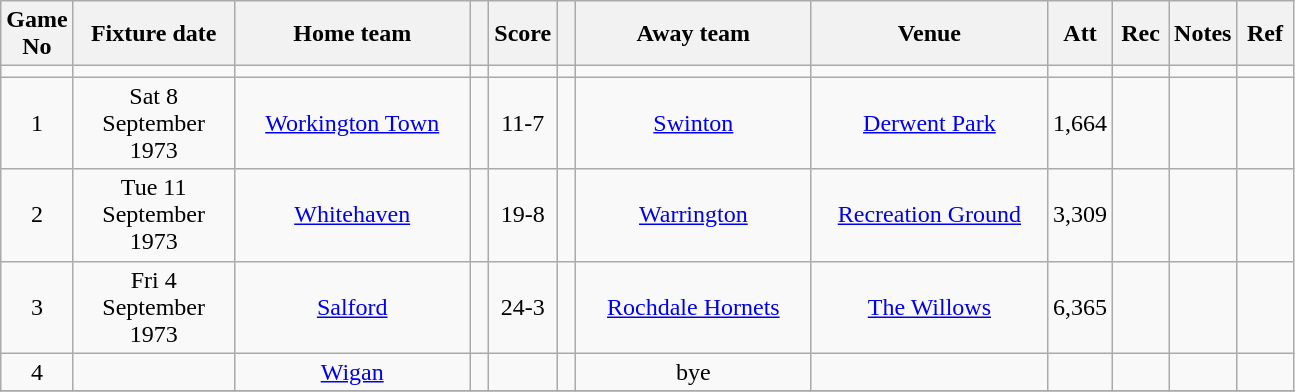<table class="wikitable" style="text-align:center;">
<tr>
<th width=20 abbr="No">Game No</th>
<th width=100 abbr="Date">Fixture date</th>
<th width=150 abbr="Home team">Home team</th>
<th width=5 abbr="space"></th>
<th width=20 abbr="Score">Score</th>
<th width=5 abbr="space"></th>
<th width=150 abbr="Away team">Away team</th>
<th width=150 abbr="Venue">Venue</th>
<th width=30 abbr="Att">Att</th>
<th width=30 abbr="Rec">Rec</th>
<th width=20 abbr="Notes">Notes</th>
<th width=30 abbr="Ref">Ref</th>
</tr>
<tr>
<td></td>
<td></td>
<td></td>
<td></td>
<td></td>
<td></td>
<td></td>
<td></td>
<td></td>
<td></td>
<td></td>
</tr>
<tr>
<td>1</td>
<td>Sat 8 September 1973</td>
<td><a href='#'>Workington Town</a></td>
<td></td>
<td>11-7</td>
<td></td>
<td><a href='#'>Swinton</a></td>
<td><a href='#'>Derwent Park</a></td>
<td>1,664</td>
<td></td>
<td></td>
<td></td>
</tr>
<tr>
<td>2</td>
<td>Tue 11 September 1973</td>
<td><a href='#'>Whitehaven</a></td>
<td></td>
<td>19-8</td>
<td></td>
<td><a href='#'>Warrington</a></td>
<td><a href='#'>Recreation Ground</a></td>
<td>3,309</td>
<td></td>
<td></td>
<td></td>
</tr>
<tr>
<td>3</td>
<td>Fri 4 September 1973</td>
<td><a href='#'>Salford</a></td>
<td></td>
<td>24-3</td>
<td></td>
<td><a href='#'>Rochdale Hornets</a></td>
<td><a href='#'>The Willows</a></td>
<td>6,365</td>
<td></td>
<td></td>
<td></td>
</tr>
<tr>
<td>4</td>
<td></td>
<td><a href='#'>Wigan</a></td>
<td></td>
<td></td>
<td></td>
<td>bye</td>
<td></td>
<td></td>
<td></td>
<td></td>
<td></td>
</tr>
<tr>
</tr>
</table>
